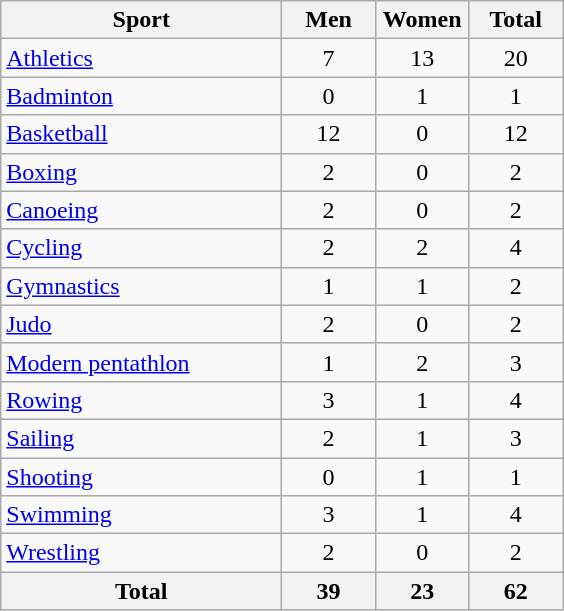<table class="wikitable sortable" style="text-align:center;">
<tr>
<th width=180>Sport</th>
<th width=55>Men</th>
<th width=55>Women</th>
<th width=55>Total</th>
</tr>
<tr>
<td align=left><a href='#'>Athletics</a></td>
<td>7</td>
<td>13</td>
<td>20</td>
</tr>
<tr>
<td align=left><a href='#'>Badminton</a></td>
<td>0</td>
<td>1</td>
<td>1</td>
</tr>
<tr>
<td align=left><a href='#'>Basketball</a></td>
<td>12</td>
<td>0</td>
<td>12</td>
</tr>
<tr>
<td align=left><a href='#'>Boxing</a></td>
<td>2</td>
<td>0</td>
<td>2</td>
</tr>
<tr>
<td align=left><a href='#'>Canoeing</a></td>
<td>2</td>
<td>0</td>
<td>2</td>
</tr>
<tr>
<td align=left><a href='#'>Cycling</a></td>
<td>2</td>
<td>2</td>
<td>4</td>
</tr>
<tr>
<td align=left><a href='#'>Gymnastics</a></td>
<td>1</td>
<td>1</td>
<td>2</td>
</tr>
<tr>
<td align=left><a href='#'>Judo</a></td>
<td>2</td>
<td>0</td>
<td>2</td>
</tr>
<tr>
<td align=left><a href='#'>Modern pentathlon</a></td>
<td>1</td>
<td>2</td>
<td>3</td>
</tr>
<tr>
<td align=left><a href='#'>Rowing</a></td>
<td>3</td>
<td>1</td>
<td>4</td>
</tr>
<tr>
<td align=left><a href='#'>Sailing</a></td>
<td>2</td>
<td>1</td>
<td>3</td>
</tr>
<tr>
<td align=left><a href='#'>Shooting</a></td>
<td>0</td>
<td>1</td>
<td>1</td>
</tr>
<tr>
<td align=left><a href='#'>Swimming</a></td>
<td>3</td>
<td>1</td>
<td>4</td>
</tr>
<tr>
<td align=left><a href='#'>Wrestling</a></td>
<td>2</td>
<td>0</td>
<td>2</td>
</tr>
<tr class="sortbottom">
<th>Total</th>
<th>39</th>
<th>23</th>
<th>62</th>
</tr>
</table>
